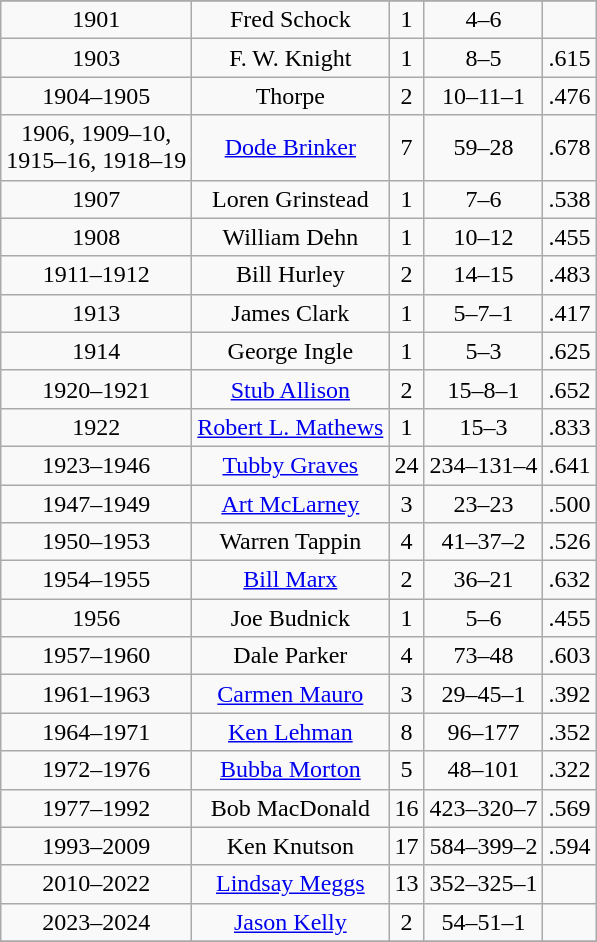<table class="wikitable" style="text-align:center;">
<tr>
</tr>
<tr>
<td>1901</td>
<td>Fred Schock</td>
<td>1</td>
<td>4–6</td>
<td>    </td>
</tr>
<tr>
<td>1903</td>
<td>F. W. Knight</td>
<td>1</td>
<td>8–5</td>
<td>.615</td>
</tr>
<tr>
<td>1904–1905</td>
<td>Thorpe</td>
<td>2</td>
<td>10–11–1</td>
<td>.476</td>
</tr>
<tr>
<td>1906, 1909–10,<br>1915–16, 1918–19</td>
<td><a href='#'>Dode Brinker</a></td>
<td>7</td>
<td>59–28</td>
<td>.678</td>
</tr>
<tr>
<td>1907</td>
<td>Loren Grinstead</td>
<td>1</td>
<td>7–6</td>
<td>.538</td>
</tr>
<tr>
<td>1908</td>
<td>William Dehn</td>
<td>1</td>
<td>10–12</td>
<td>.455</td>
</tr>
<tr>
<td>1911–1912</td>
<td>Bill Hurley</td>
<td>2</td>
<td>14–15</td>
<td>.483</td>
</tr>
<tr>
<td>1913</td>
<td>James Clark</td>
<td>1</td>
<td>5–7–1</td>
<td>.417</td>
</tr>
<tr>
<td>1914</td>
<td>George Ingle</td>
<td>1</td>
<td>5–3</td>
<td>.625</td>
</tr>
<tr>
<td>1920–1921</td>
<td><a href='#'>Stub Allison</a></td>
<td>2</td>
<td>15–8–1</td>
<td>.652</td>
</tr>
<tr>
<td>1922</td>
<td><a href='#'>Robert L. Mathews</a></td>
<td>1</td>
<td>15–3</td>
<td>.833</td>
</tr>
<tr>
<td>1923–1946</td>
<td><a href='#'>Tubby Graves</a></td>
<td>24</td>
<td>234–131–4</td>
<td>.641</td>
</tr>
<tr>
<td>1947–1949</td>
<td><a href='#'>Art McLarney</a></td>
<td>3</td>
<td>23–23</td>
<td>.500</td>
</tr>
<tr>
<td>1950–1953</td>
<td>Warren Tappin</td>
<td>4</td>
<td>41–37–2</td>
<td>.526</td>
</tr>
<tr>
<td>1954–1955</td>
<td><a href='#'>Bill Marx</a></td>
<td>2</td>
<td>36–21</td>
<td>.632</td>
</tr>
<tr>
<td>1956</td>
<td>Joe Budnick</td>
<td>1</td>
<td>5–6</td>
<td>.455</td>
</tr>
<tr>
<td>1957–1960</td>
<td>Dale Parker</td>
<td>4</td>
<td>73–48</td>
<td>.603</td>
</tr>
<tr>
<td>1961–1963</td>
<td><a href='#'>Carmen Mauro</a></td>
<td>3</td>
<td>29–45–1</td>
<td>.392</td>
</tr>
<tr>
<td>1964–1971</td>
<td><a href='#'>Ken Lehman</a></td>
<td>8</td>
<td>96–177</td>
<td>.352</td>
</tr>
<tr>
<td>1972–1976</td>
<td><a href='#'>Bubba Morton</a></td>
<td>5</td>
<td>48–101</td>
<td>.322</td>
</tr>
<tr>
<td>1977–1992</td>
<td>Bob MacDonald</td>
<td>16</td>
<td>423–320–7</td>
<td>.569</td>
</tr>
<tr>
<td>1993–2009</td>
<td>Ken Knutson</td>
<td>17</td>
<td>584–399–2</td>
<td>.594</td>
</tr>
<tr>
<td>2010–2022</td>
<td><a href='#'>Lindsay Meggs</a></td>
<td>13</td>
<td>352–325–1</td>
<td></td>
</tr>
<tr>
<td>2023–2024</td>
<td><a href='#'>Jason Kelly</a></td>
<td>2</td>
<td>54–51–1</td>
<td></td>
</tr>
<tr style="background:#363C74;color:#E8D3A2;font-weight:bold">
</tr>
</table>
